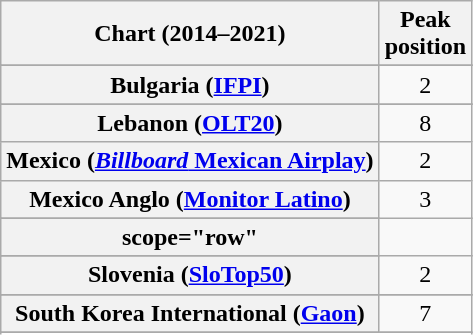<table class="wikitable sortable plainrowheaders" style="text-align:center">
<tr>
<th scope="col">Chart (2014–2021)</th>
<th scope="col">Peak<br>position</th>
</tr>
<tr>
</tr>
<tr>
</tr>
<tr>
</tr>
<tr>
</tr>
<tr>
<th scope="row">Bulgaria (<a href='#'>IFPI</a>)</th>
<td>2</td>
</tr>
<tr>
</tr>
<tr>
</tr>
<tr>
</tr>
<tr>
</tr>
<tr>
</tr>
<tr>
</tr>
<tr>
</tr>
<tr>
</tr>
<tr>
</tr>
<tr>
</tr>
<tr>
</tr>
<tr>
</tr>
<tr>
</tr>
<tr>
</tr>
<tr>
</tr>
<tr>
</tr>
<tr>
</tr>
<tr>
</tr>
<tr>
<th scope="row">Lebanon (<a href='#'>OLT20</a>)</th>
<td>8</td>
</tr>
<tr>
<th scope="row">Mexico (<a href='#'><em>Billboard</em> Mexican Airplay</a>)</th>
<td>2</td>
</tr>
<tr>
<th scope="row">Mexico Anglo (<a href='#'>Monitor Latino</a>)</th>
<td>3</td>
</tr>
<tr>
</tr>
<tr>
</tr>
<tr>
</tr>
<tr>
</tr>
<tr>
</tr>
<tr>
<th>scope="row"</th>
</tr>
<tr>
</tr>
<tr>
</tr>
<tr>
</tr>
<tr>
<th scope="row">Slovenia (<a href='#'>SloTop50</a>)</th>
<td>2</td>
</tr>
<tr>
</tr>
<tr>
<th scope="row">South Korea International (<a href='#'>Gaon</a>)</th>
<td>7</td>
</tr>
<tr>
</tr>
<tr>
</tr>
<tr>
</tr>
<tr>
</tr>
<tr>
</tr>
<tr>
</tr>
<tr>
</tr>
<tr>
</tr>
<tr>
</tr>
<tr>
</tr>
<tr>
</tr>
<tr>
</tr>
</table>
